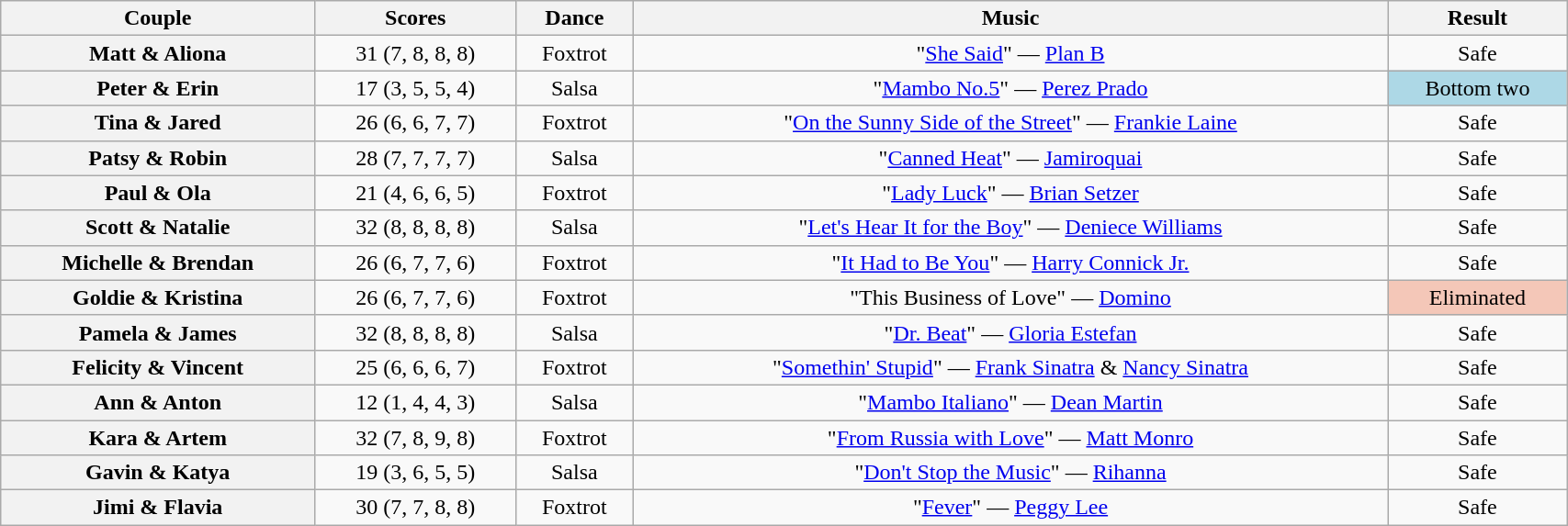<table class="wikitable sortable" style="text-align:center; width:90%">
<tr>
<th scope="col">Couple</th>
<th scope="col">Scores</th>
<th scope="col" class="unsortable">Dance</th>
<th scope="col" class="unsortable">Music</th>
<th scope="col" class="unsortable">Result</th>
</tr>
<tr>
<th scope="row">Matt & Aliona</th>
<td>31 (7, 8, 8, 8)</td>
<td>Foxtrot</td>
<td>"<a href='#'>She Said</a>" — <a href='#'>Plan B</a></td>
<td>Safe</td>
</tr>
<tr>
<th scope="row">Peter & Erin</th>
<td>17 (3, 5, 5, 4)</td>
<td>Salsa</td>
<td>"<a href='#'>Mambo No.5</a>" — <a href='#'>Perez Prado</a></td>
<td bgcolor="lightblue">Bottom two</td>
</tr>
<tr>
<th scope="row">Tina & Jared</th>
<td>26 (6, 6, 7, 7)</td>
<td>Foxtrot</td>
<td>"<a href='#'>On the Sunny Side of the Street</a>" — <a href='#'>Frankie Laine</a></td>
<td>Safe</td>
</tr>
<tr>
<th scope="row">Patsy & Robin</th>
<td>28 (7, 7, 7, 7)</td>
<td>Salsa</td>
<td>"<a href='#'>Canned Heat</a>" — <a href='#'>Jamiroquai</a></td>
<td>Safe</td>
</tr>
<tr>
<th scope="row">Paul & Ola</th>
<td>21 (4, 6, 6, 5)</td>
<td>Foxtrot</td>
<td>"<a href='#'>Lady Luck</a>" — <a href='#'>Brian Setzer</a></td>
<td>Safe</td>
</tr>
<tr>
<th scope="row">Scott & Natalie</th>
<td>32 (8, 8, 8, 8)</td>
<td>Salsa</td>
<td>"<a href='#'>Let's Hear It for the Boy</a>" — <a href='#'>Deniece Williams</a></td>
<td>Safe</td>
</tr>
<tr>
<th scope="row">Michelle & Brendan</th>
<td>26 (6, 7, 7, 6)</td>
<td>Foxtrot</td>
<td>"<a href='#'>It Had to Be You</a>" — <a href='#'>Harry Connick Jr.</a></td>
<td>Safe</td>
</tr>
<tr>
<th scope="row">Goldie & Kristina</th>
<td>26 (6, 7, 7, 6)</td>
<td>Foxtrot</td>
<td>"This Business of Love" — <a href='#'>Domino</a></td>
<td bgcolor="f4c7b8">Eliminated</td>
</tr>
<tr>
<th scope="row">Pamela & James</th>
<td>32 (8, 8, 8, 8)</td>
<td>Salsa</td>
<td>"<a href='#'>Dr. Beat</a>" — <a href='#'>Gloria Estefan</a></td>
<td>Safe</td>
</tr>
<tr>
<th scope="row">Felicity & Vincent</th>
<td>25 (6, 6, 6, 7)</td>
<td>Foxtrot</td>
<td>"<a href='#'>Somethin' Stupid</a>" — <a href='#'>Frank Sinatra</a> & <a href='#'>Nancy Sinatra</a></td>
<td>Safe</td>
</tr>
<tr>
<th scope="row">Ann & Anton</th>
<td>12 (1, 4, 4, 3)</td>
<td>Salsa</td>
<td>"<a href='#'>Mambo Italiano</a>" — <a href='#'>Dean Martin</a></td>
<td>Safe</td>
</tr>
<tr>
<th scope="row">Kara & Artem</th>
<td>32 (7, 8, 9, 8)</td>
<td>Foxtrot</td>
<td>"<a href='#'>From Russia with Love</a>" — <a href='#'>Matt Monro</a></td>
<td>Safe</td>
</tr>
<tr>
<th scope="row">Gavin & Katya</th>
<td>19 (3, 6, 5, 5)</td>
<td>Salsa</td>
<td>"<a href='#'>Don't Stop the Music</a>" — <a href='#'>Rihanna</a></td>
<td>Safe</td>
</tr>
<tr>
<th scope="row">Jimi & Flavia</th>
<td>30 (7, 7, 8, 8)</td>
<td>Foxtrot</td>
<td>"<a href='#'>Fever</a>" — <a href='#'>Peggy Lee</a></td>
<td>Safe</td>
</tr>
</table>
